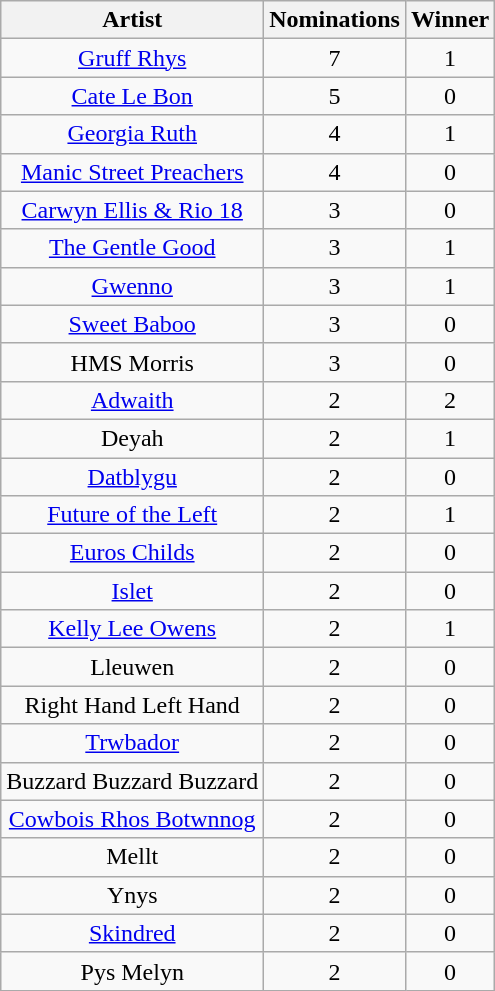<table class="wikitable sortable" style="text-align:center">
<tr>
<th>Artist</th>
<th>Nominations</th>
<th>Winner</th>
</tr>
<tr>
<td><a href='#'>Gruff Rhys</a></td>
<td>7</td>
<td>1</td>
</tr>
<tr>
<td><a href='#'>Cate Le Bon</a></td>
<td>5</td>
<td>0</td>
</tr>
<tr>
<td><a href='#'>Georgia Ruth</a></td>
<td>4</td>
<td>1</td>
</tr>
<tr>
<td><a href='#'>Manic Street Preachers</a></td>
<td>4</td>
<td>0</td>
</tr>
<tr>
<td><a href='#'>Carwyn Ellis & Rio 18</a></td>
<td>3</td>
<td>0</td>
</tr>
<tr>
<td><a href='#'>The Gentle Good</a></td>
<td>3</td>
<td>1</td>
</tr>
<tr>
<td><a href='#'>Gwenno</a></td>
<td>3</td>
<td>1</td>
</tr>
<tr>
<td><a href='#'>Sweet Baboo</a></td>
<td>3</td>
<td>0</td>
</tr>
<tr>
<td>HMS Morris</td>
<td>3</td>
<td>0</td>
</tr>
<tr>
<td><a href='#'>Adwaith</a></td>
<td>2</td>
<td>2</td>
</tr>
<tr>
<td>Deyah</td>
<td>2</td>
<td>1</td>
</tr>
<tr>
<td><a href='#'>Datblygu</a></td>
<td>2</td>
<td>0</td>
</tr>
<tr>
<td><a href='#'>Future of the Left</a></td>
<td>2</td>
<td>1</td>
</tr>
<tr>
<td><a href='#'>Euros Childs</a></td>
<td>2</td>
<td>0</td>
</tr>
<tr>
<td><a href='#'>Islet</a></td>
<td>2</td>
<td>0</td>
</tr>
<tr>
<td><a href='#'>Kelly Lee Owens</a></td>
<td>2</td>
<td>1</td>
</tr>
<tr>
<td>Lleuwen</td>
<td>2</td>
<td>0</td>
</tr>
<tr>
<td>Right Hand Left Hand</td>
<td>2</td>
<td>0</td>
</tr>
<tr>
<td><a href='#'>Trwbador</a></td>
<td>2</td>
<td>0</td>
</tr>
<tr>
<td>Buzzard Buzzard Buzzard</td>
<td>2</td>
<td>0</td>
</tr>
<tr>
<td><a href='#'>Cowbois Rhos Botwnnog</a></td>
<td>2</td>
<td>0</td>
</tr>
<tr>
<td>Mellt</td>
<td>2</td>
<td>0</td>
</tr>
<tr>
<td>Ynys</td>
<td>2</td>
<td>0</td>
</tr>
<tr>
<td><a href='#'>Skindred</a></td>
<td>2</td>
<td>0</td>
</tr>
<tr>
<td>Pys Melyn</td>
<td>2</td>
<td>0</td>
</tr>
</table>
